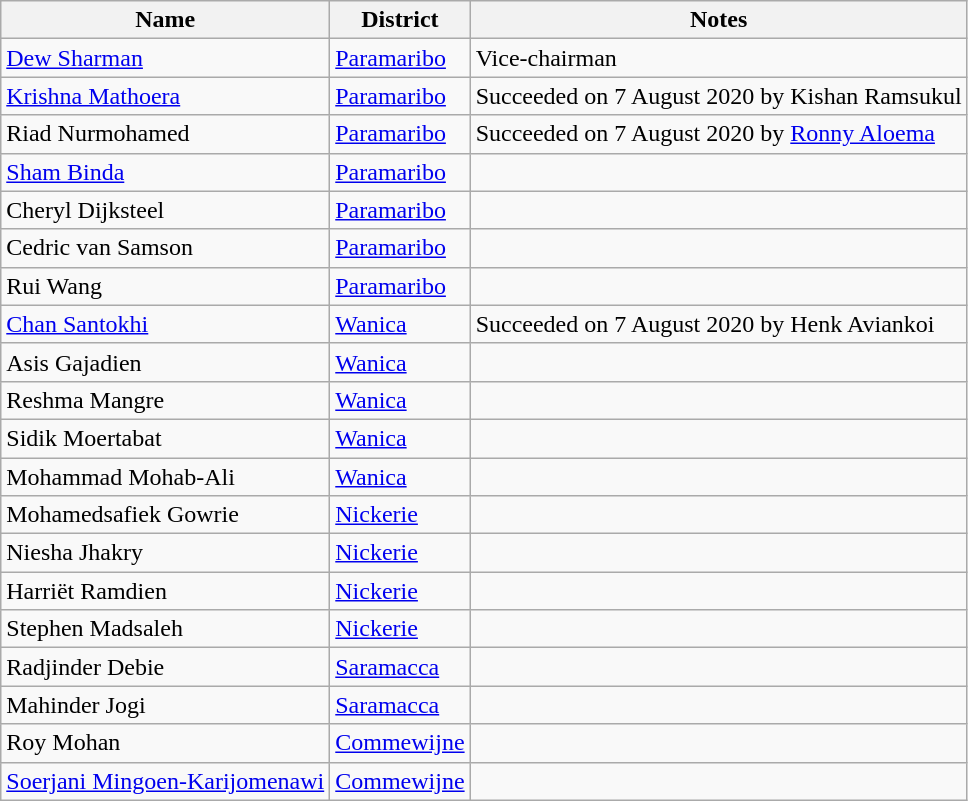<table class="wikitable sortable">
<tr>
<th>Name</th>
<th>District</th>
<th>Notes</th>
</tr>
<tr>
<td><a href='#'>Dew Sharman</a></td>
<td><a href='#'>Paramaribo</a></td>
<td>Vice-chairman</td>
</tr>
<tr>
<td><a href='#'>Krishna Mathoera</a></td>
<td><a href='#'>Paramaribo</a></td>
<td>Succeeded on 7 August 2020 by Kishan Ramsukul</td>
</tr>
<tr>
<td>Riad Nurmohamed</td>
<td><a href='#'>Paramaribo</a></td>
<td>Succeeded on 7 August 2020 by <a href='#'>Ronny Aloema</a></td>
</tr>
<tr>
<td><a href='#'>Sham Binda</a></td>
<td><a href='#'>Paramaribo</a></td>
<td></td>
</tr>
<tr>
<td>Cheryl Dijksteel</td>
<td><a href='#'>Paramaribo</a></td>
<td></td>
</tr>
<tr>
<td>Cedric van Samson</td>
<td><a href='#'>Paramaribo</a></td>
<td></td>
</tr>
<tr>
<td>Rui Wang</td>
<td><a href='#'>Paramaribo</a></td>
<td></td>
</tr>
<tr>
<td><a href='#'>Chan Santokhi</a></td>
<td><a href='#'>Wanica</a></td>
<td>Succeeded on 7 August 2020 by Henk Aviankoi</td>
</tr>
<tr>
<td>Asis Gajadien</td>
<td><a href='#'>Wanica</a></td>
<td></td>
</tr>
<tr>
<td>Reshma Mangre</td>
<td><a href='#'>Wanica</a></td>
<td></td>
</tr>
<tr>
<td>Sidik Moertabat</td>
<td><a href='#'>Wanica</a></td>
<td></td>
</tr>
<tr>
<td>Mohammad Mohab-Ali</td>
<td><a href='#'>Wanica</a></td>
<td></td>
</tr>
<tr>
<td>Mohamedsafiek Gowrie</td>
<td><a href='#'>Nickerie</a></td>
<td></td>
</tr>
<tr>
<td>Niesha Jhakry</td>
<td><a href='#'>Nickerie</a></td>
<td></td>
</tr>
<tr>
<td>Harriët Ramdien</td>
<td><a href='#'>Nickerie</a></td>
<td></td>
</tr>
<tr>
<td>Stephen Madsaleh</td>
<td><a href='#'>Nickerie</a></td>
<td></td>
</tr>
<tr>
<td>Radjinder Debie</td>
<td><a href='#'>Saramacca</a></td>
<td></td>
</tr>
<tr>
<td>Mahinder Jogi</td>
<td><a href='#'>Saramacca</a></td>
<td></td>
</tr>
<tr>
<td>Roy Mohan</td>
<td><a href='#'>Commewijne</a></td>
<td></td>
</tr>
<tr>
<td><a href='#'>Soerjani Mingoen-Karijomenawi</a></td>
<td><a href='#'>Commewijne</a></td>
<td></td>
</tr>
</table>
